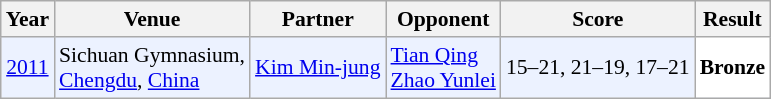<table class="sortable wikitable" style="font-size: 90%;">
<tr>
<th>Year</th>
<th>Venue</th>
<th>Partner</th>
<th>Opponent</th>
<th>Score</th>
<th>Result</th>
</tr>
<tr style="background:#ECF2FF">
<td align="center"><a href='#'>2011</a></td>
<td align="left">Sichuan Gymnasium,<br><a href='#'>Chengdu</a>, <a href='#'>China</a></td>
<td align="left"> <a href='#'>Kim Min-jung</a></td>
<td align="left"> <a href='#'>Tian Qing</a><br> <a href='#'>Zhao Yunlei</a></td>
<td align="left">15–21, 21–19, 17–21</td>
<td style="text-align:left; background:white"> <strong>Bronze</strong></td>
</tr>
</table>
